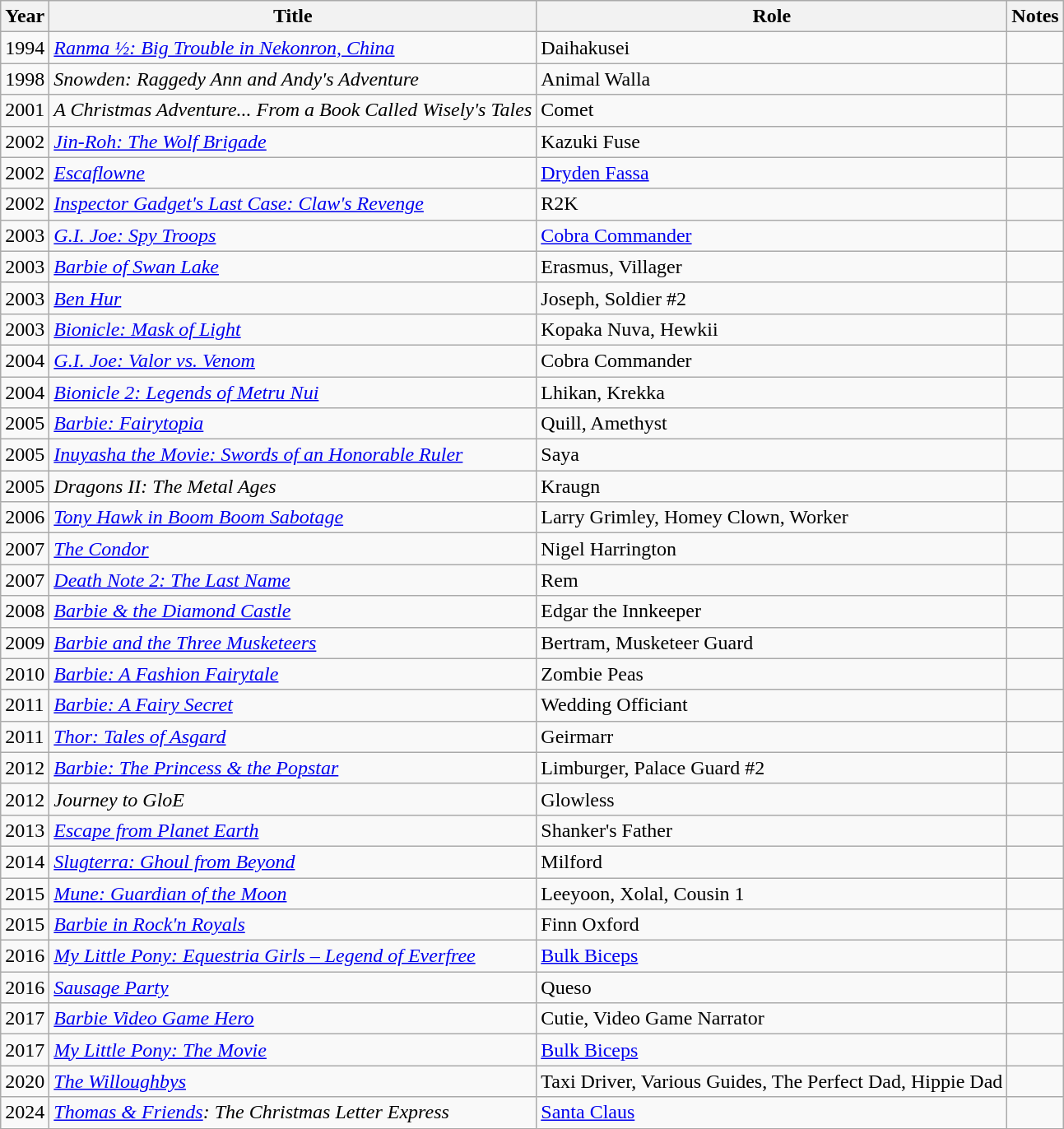<table class="wikitable sortable">
<tr>
<th scope="col">Year</th>
<th scope="col">Title</th>
<th scope="col">Role</th>
<th class="unsortable" scope="col">Notes</th>
</tr>
<tr>
<td>1994</td>
<td><em><a href='#'>Ranma ½: Big Trouble in Nekonron, China</a></em></td>
<td>Daihakusei</td>
<td></td>
</tr>
<tr>
<td>1998</td>
<td><em>Snowden: Raggedy Ann and Andy's Adventure</em></td>
<td>Animal Walla</td>
<td></td>
</tr>
<tr>
<td>2001</td>
<td><em>A Christmas Adventure... From a Book Called Wisely's Tales</em></td>
<td>Comet</td>
<td></td>
</tr>
<tr>
<td>2002</td>
<td><em><a href='#'>Jin-Roh: The Wolf Brigade</a></em></td>
<td>Kazuki Fuse</td>
<td></td>
</tr>
<tr>
<td>2002</td>
<td><em><a href='#'>Escaflowne</a></em></td>
<td><a href='#'>Dryden Fassa</a></td>
<td></td>
</tr>
<tr>
<td>2002</td>
<td><em><a href='#'>Inspector Gadget's Last Case: Claw's Revenge</a></em></td>
<td>R2K</td>
<td></td>
</tr>
<tr>
<td>2003</td>
<td><em><a href='#'>G.I. Joe: Spy Troops</a></em></td>
<td><a href='#'>Cobra Commander</a></td>
<td></td>
</tr>
<tr>
<td>2003</td>
<td><em><a href='#'>Barbie of Swan Lake</a></em></td>
<td>Erasmus, Villager</td>
<td></td>
</tr>
<tr>
<td>2003</td>
<td><em><a href='#'>Ben Hur</a></em></td>
<td>Joseph, Soldier #2</td>
<td></td>
</tr>
<tr>
<td>2003</td>
<td><em><a href='#'>Bionicle: Mask of Light</a></em></td>
<td>Kopaka Nuva, Hewkii</td>
<td></td>
</tr>
<tr>
<td>2004</td>
<td><em><a href='#'>G.I. Joe: Valor vs. Venom</a></em></td>
<td>Cobra Commander</td>
<td></td>
</tr>
<tr>
<td>2004</td>
<td><em><a href='#'>Bionicle 2: Legends of Metru Nui</a></em></td>
<td>Lhikan, Krekka</td>
<td></td>
</tr>
<tr>
<td>2005</td>
<td><em><a href='#'>Barbie: Fairytopia</a></em></td>
<td>Quill, Amethyst</td>
<td></td>
</tr>
<tr>
<td>2005</td>
<td><em><a href='#'>Inuyasha the Movie: Swords of an Honorable Ruler</a></em></td>
<td>Saya</td>
<td></td>
</tr>
<tr>
<td>2005</td>
<td><em>Dragons II: The Metal Ages</em></td>
<td>Kraugn</td>
<td></td>
</tr>
<tr>
<td>2006</td>
<td><em><a href='#'>Tony Hawk in Boom Boom Sabotage</a></em></td>
<td>Larry Grimley, Homey Clown, Worker</td>
<td></td>
</tr>
<tr>
<td>2007</td>
<td><em><a href='#'>The Condor</a></em></td>
<td>Nigel Harrington</td>
<td></td>
</tr>
<tr>
<td>2007</td>
<td><em><a href='#'>Death Note 2: The Last Name</a></em></td>
<td>Rem</td>
<td></td>
</tr>
<tr>
<td>2008</td>
<td><em><a href='#'>Barbie & the Diamond Castle</a></em></td>
<td>Edgar the Innkeeper</td>
<td></td>
</tr>
<tr>
<td>2009</td>
<td><em><a href='#'>Barbie and the Three Musketeers</a></em></td>
<td>Bertram, Musketeer Guard</td>
<td></td>
</tr>
<tr>
<td>2010</td>
<td><em><a href='#'>Barbie: A Fashion Fairytale</a></em></td>
<td>Zombie Peas</td>
<td></td>
</tr>
<tr>
<td>2011</td>
<td><em><a href='#'>Barbie: A Fairy Secret</a></em></td>
<td>Wedding Officiant</td>
<td></td>
</tr>
<tr>
<td>2011</td>
<td><em><a href='#'>Thor: Tales of Asgard</a></em></td>
<td>Geirmarr</td>
<td></td>
</tr>
<tr>
<td>2012</td>
<td><em><a href='#'>Barbie: The Princess & the Popstar</a></em></td>
<td>Limburger, Palace Guard #2</td>
<td></td>
</tr>
<tr>
<td>2012</td>
<td><em>Journey to GloE</em></td>
<td>Glowless</td>
<td></td>
</tr>
<tr>
<td>2013</td>
<td><em><a href='#'>Escape from Planet Earth</a></em></td>
<td>Shanker's Father</td>
<td></td>
</tr>
<tr>
<td>2014</td>
<td><em><a href='#'>Slugterra: Ghoul from Beyond</a></em></td>
<td>Milford</td>
<td></td>
</tr>
<tr>
<td>2015</td>
<td><em><a href='#'>Mune: Guardian of the Moon</a></em></td>
<td>Leeyoon, Xolal, Cousin 1</td>
<td></td>
</tr>
<tr>
<td>2015</td>
<td><em><a href='#'>Barbie in Rock'n Royals</a></em></td>
<td>Finn Oxford</td>
<td></td>
</tr>
<tr>
<td>2016</td>
<td><em><a href='#'>My Little Pony: Equestria Girls – Legend of Everfree</a></em></td>
<td><a href='#'>Bulk Biceps</a></td>
<td></td>
</tr>
<tr>
<td>2016</td>
<td><em><a href='#'>Sausage Party</a></em></td>
<td>Queso</td>
<td></td>
</tr>
<tr>
<td>2017</td>
<td><em><a href='#'>Barbie Video Game Hero</a></em></td>
<td>Cutie, Video Game Narrator</td>
<td></td>
</tr>
<tr>
<td>2017</td>
<td><em><a href='#'>My Little Pony: The Movie</a></em></td>
<td><a href='#'>Bulk Biceps</a></td>
<td></td>
</tr>
<tr>
<td>2020</td>
<td><em><a href='#'>The Willoughbys</a></em></td>
<td>Taxi Driver, Various Guides, The Perfect Dad, Hippie Dad</td>
<td></td>
</tr>
<tr>
<td>2024</td>
<td><em><a href='#'>Thomas & Friends</a>: The Christmas Letter Express</em></td>
<td><a href='#'>Santa Claus</a></td>
<td></td>
</tr>
</table>
